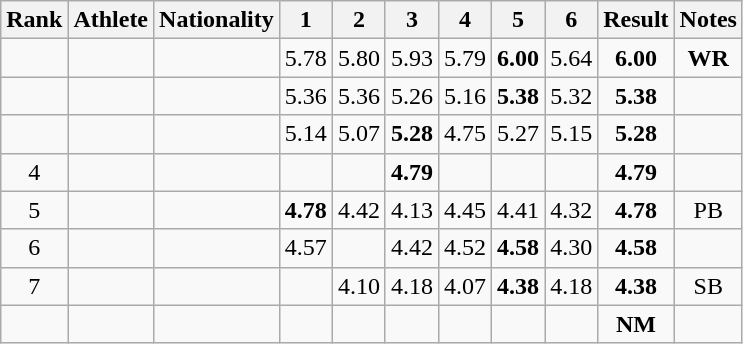<table class="wikitable sortable" style="text-align:center">
<tr>
<th>Rank</th>
<th>Athlete</th>
<th>Nationality</th>
<th width="25">1</th>
<th width="25">2</th>
<th width="25">3</th>
<th width="25">4</th>
<th width="25">5</th>
<th width="25">6</th>
<th>Result</th>
<th>Notes</th>
</tr>
<tr>
<td></td>
<td align=left></td>
<td align="left"></td>
<td>5.78</td>
<td>5.80</td>
<td>5.93</td>
<td>5.79</td>
<td><strong>6.00</strong></td>
<td>5.64</td>
<td><strong>6.00</strong></td>
<td><strong>WR</strong></td>
</tr>
<tr>
<td></td>
<td align=left></td>
<td align="left"></td>
<td>5.36</td>
<td>5.36</td>
<td>5.26</td>
<td>5.16</td>
<td><strong>5.38</strong></td>
<td>5.32</td>
<td><strong>5.38</strong></td>
<td></td>
</tr>
<tr>
<td></td>
<td align=left></td>
<td align="left"></td>
<td>5.14</td>
<td>5.07</td>
<td><strong>5.28</strong></td>
<td>4.75</td>
<td>5.27</td>
<td>5.15</td>
<td><strong>5.28</strong></td>
<td></td>
</tr>
<tr>
<td>4</td>
<td align=left></td>
<td align="left"></td>
<td></td>
<td></td>
<td><strong>4.79</strong></td>
<td></td>
<td></td>
<td></td>
<td><strong>4.79</strong></td>
<td></td>
</tr>
<tr>
<td>5</td>
<td align=left></td>
<td align="left"></td>
<td><strong>4.78</strong></td>
<td>4.42</td>
<td>4.13</td>
<td>4.45</td>
<td>4.41</td>
<td>4.32</td>
<td><strong>4.78</strong></td>
<td>PB</td>
</tr>
<tr>
<td>6</td>
<td align=left></td>
<td align="left"></td>
<td>4.57</td>
<td></td>
<td>4.42</td>
<td>4.52</td>
<td><strong>4.58</strong></td>
<td>4.30</td>
<td><strong>4.58</strong></td>
<td></td>
</tr>
<tr>
<td>7</td>
<td align=left></td>
<td align="left"></td>
<td></td>
<td>4.10</td>
<td>4.18</td>
<td>4.07</td>
<td><strong>4.38</strong></td>
<td>4.18</td>
<td><strong>4.38</strong></td>
<td>SB</td>
</tr>
<tr>
<td></td>
<td align=left></td>
<td align="left"></td>
<td></td>
<td></td>
<td></td>
<td></td>
<td></td>
<td></td>
<td><strong>NM</strong></td>
<td></td>
</tr>
</table>
